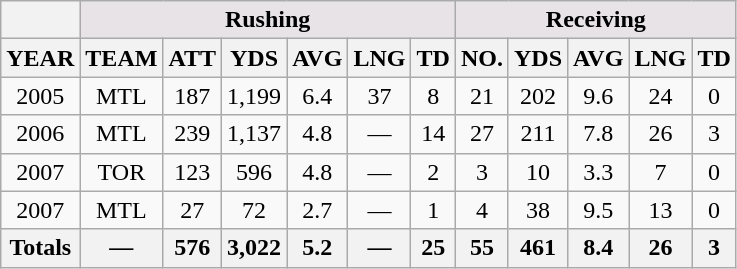<table class=wikitable style="text-align:center">
<tr>
<th></th>
<th colspan="6" style="background:#e7e3e7;">Rushing</th>
<th colspan="5" style="background:#e7e3e7;">Receiving</th>
</tr>
<tr>
<th>YEAR</th>
<th>TEAM</th>
<th>ATT</th>
<th>YDS</th>
<th>AVG</th>
<th>LNG</th>
<th>TD</th>
<th>NO.</th>
<th>YDS</th>
<th>AVG</th>
<th>LNG</th>
<th>TD</th>
</tr>
<tr>
<td>2005</td>
<td>MTL</td>
<td>187</td>
<td>1,199</td>
<td>6.4</td>
<td>37</td>
<td>8</td>
<td>21</td>
<td>202</td>
<td>9.6</td>
<td>24</td>
<td>0</td>
</tr>
<tr>
<td>2006</td>
<td>MTL</td>
<td>239</td>
<td>1,137</td>
<td>4.8</td>
<td>—</td>
<td>14</td>
<td>27</td>
<td>211</td>
<td>7.8</td>
<td>26</td>
<td>3</td>
</tr>
<tr>
<td>2007</td>
<td>TOR</td>
<td>123</td>
<td>596</td>
<td>4.8</td>
<td>—</td>
<td>2</td>
<td>3</td>
<td>10</td>
<td>3.3</td>
<td>7</td>
<td>0</td>
</tr>
<tr>
<td>2007</td>
<td>MTL</td>
<td>27</td>
<td>72</td>
<td>2.7</td>
<td>—</td>
<td>1</td>
<td>4</td>
<td>38</td>
<td>9.5</td>
<td>13</td>
<td>0</td>
</tr>
<tr>
<th>Totals</th>
<th>—</th>
<th>576</th>
<th>3,022</th>
<th>5.2</th>
<th>—</th>
<th>25</th>
<th>55</th>
<th>461</th>
<th>8.4</th>
<th>26</th>
<th>3</th>
</tr>
</table>
